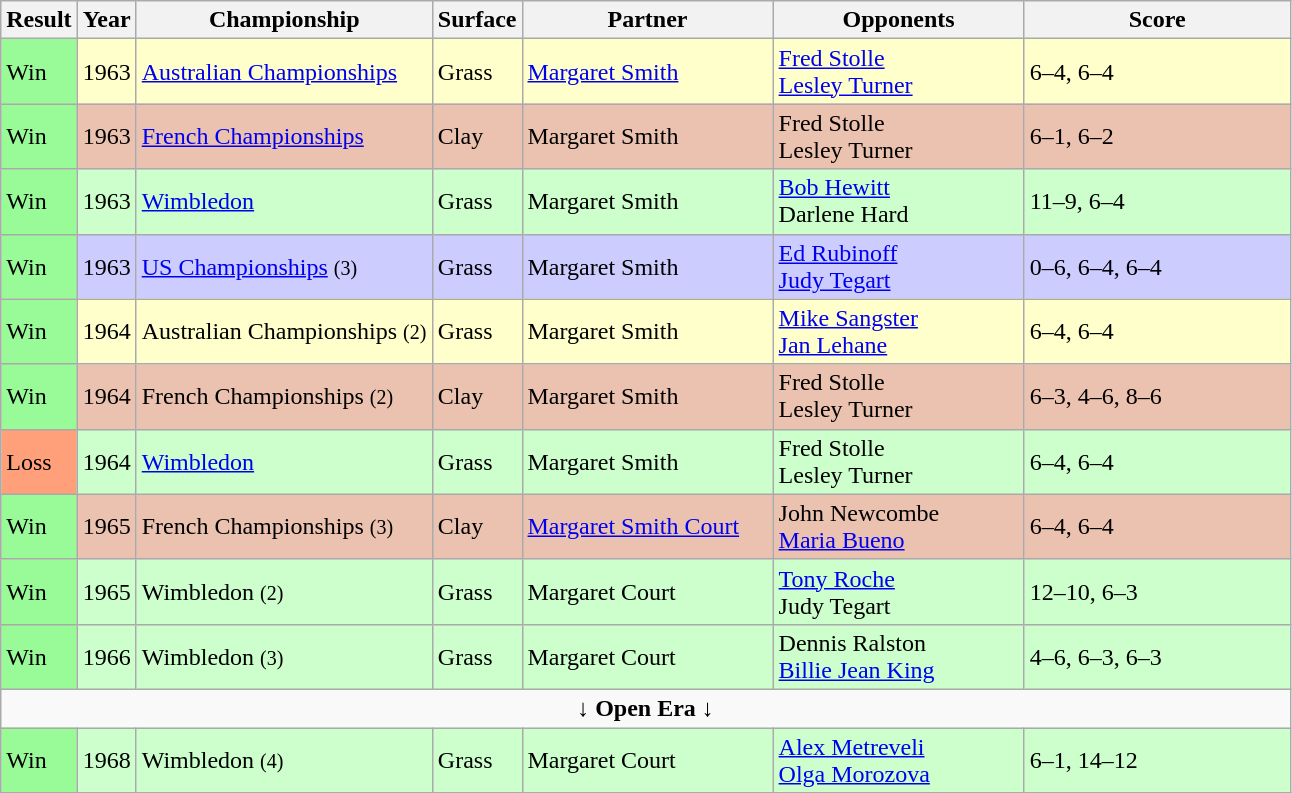<table class='sortable wikitable'>
<tr>
<th style="width:40px">Result</th>
<th style="width:30px">Year</th>
<th style="width:190px">Championship</th>
<th style="width:50px">Surface</th>
<th style="width:160px">Partner</th>
<th style="width:160px">Opponents</th>
<th style="width:170px" class="unsortable">Score</th>
</tr>
<tr style="background:#ffc;">
<td style="background:#98fb98;">Win</td>
<td>1963</td>
<td><a href='#'>Australian Championships</a></td>
<td>Grass</td>
<td> <a href='#'>Margaret Smith</a></td>
<td> <a href='#'>Fred Stolle</a><br> <a href='#'>Lesley Turner</a></td>
<td>6–4, 6–4</td>
</tr>
<tr style="background:#ebc2af;">
<td style="background:#98fb98;">Win</td>
<td>1963</td>
<td><a href='#'>French Championships</a></td>
<td>Clay</td>
<td> Margaret Smith</td>
<td> Fred Stolle<br>  Lesley Turner</td>
<td>6–1, 6–2</td>
</tr>
<tr style="background:#cfc;">
<td style="background:#98fb98;">Win</td>
<td>1963</td>
<td><a href='#'>Wimbledon</a></td>
<td>Grass</td>
<td> Margaret Smith</td>
<td> <a href='#'>Bob Hewitt</a><br> Darlene Hard</td>
<td>11–9, 6–4</td>
</tr>
<tr style="background:#ccf;">
<td style="background:#98fb98;">Win</td>
<td>1963</td>
<td><a href='#'>US Championships</a> <small> (3)</small></td>
<td>Grass</td>
<td> Margaret Smith</td>
<td> <a href='#'>Ed Rubinoff</a> <br>  <a href='#'>Judy Tegart</a></td>
<td>0–6, 6–4, 6–4</td>
</tr>
<tr style="background:#ffc;">
<td style="background:#98fb98;">Win</td>
<td>1964</td>
<td>Australian Championships <small> (2)</small></td>
<td>Grass</td>
<td> Margaret Smith</td>
<td> <a href='#'>Mike Sangster</a><br> <a href='#'>Jan Lehane</a></td>
<td>6–4, 6–4</td>
</tr>
<tr style="background:#ebc2af;">
<td style="background:#98fb98;">Win</td>
<td>1964</td>
<td>French Championships <small> (2)</small></td>
<td>Clay</td>
<td> Margaret Smith</td>
<td> Fred Stolle<br>  Lesley Turner</td>
<td>6–3, 4–6, 8–6</td>
</tr>
<tr style="background:#cfc;">
<td style="background:#ffa07a;">Loss</td>
<td>1964</td>
<td><a href='#'>Wimbledon</a></td>
<td>Grass</td>
<td> Margaret Smith</td>
<td> Fred Stolle<br> Lesley Turner</td>
<td>6–4, 6–4</td>
</tr>
<tr style="background:#ebc2af;">
<td style="background:#98fb98;">Win</td>
<td>1965</td>
<td>French Championships <small> (3)</small></td>
<td>Clay</td>
<td> <a href='#'>Margaret Smith Court</a></td>
<td> John Newcombe<br>  <a href='#'>Maria Bueno</a></td>
<td>6–4, 6–4</td>
</tr>
<tr style="background:#cfc;">
<td style="background:#98fb98;">Win</td>
<td>1965</td>
<td>Wimbledon <small> (2)</small></td>
<td>Grass</td>
<td> Margaret Court</td>
<td> <a href='#'>Tony Roche</a><br> Judy Tegart</td>
<td>12–10, 6–3</td>
</tr>
<tr style="background:#cfc;">
<td style="background:#98fb98;">Win</td>
<td>1966</td>
<td>Wimbledon <small> (3)</small></td>
<td>Grass</td>
<td> Margaret Court</td>
<td> Dennis Ralston<br> <a href='#'>Billie Jean King</a></td>
<td>4–6, 6–3, 6–3</td>
</tr>
<tr>
<td align=center colspan=7><strong>↓ Open Era ↓</strong></td>
</tr>
<tr style="background:#cfc;">
<td style="background:#98fb98;">Win</td>
<td>1968</td>
<td>Wimbledon <small> (4)</small></td>
<td>Grass</td>
<td> Margaret Court</td>
<td> <a href='#'>Alex Metreveli</a><br> <a href='#'>Olga Morozova</a></td>
<td>6–1, 14–12</td>
</tr>
</table>
